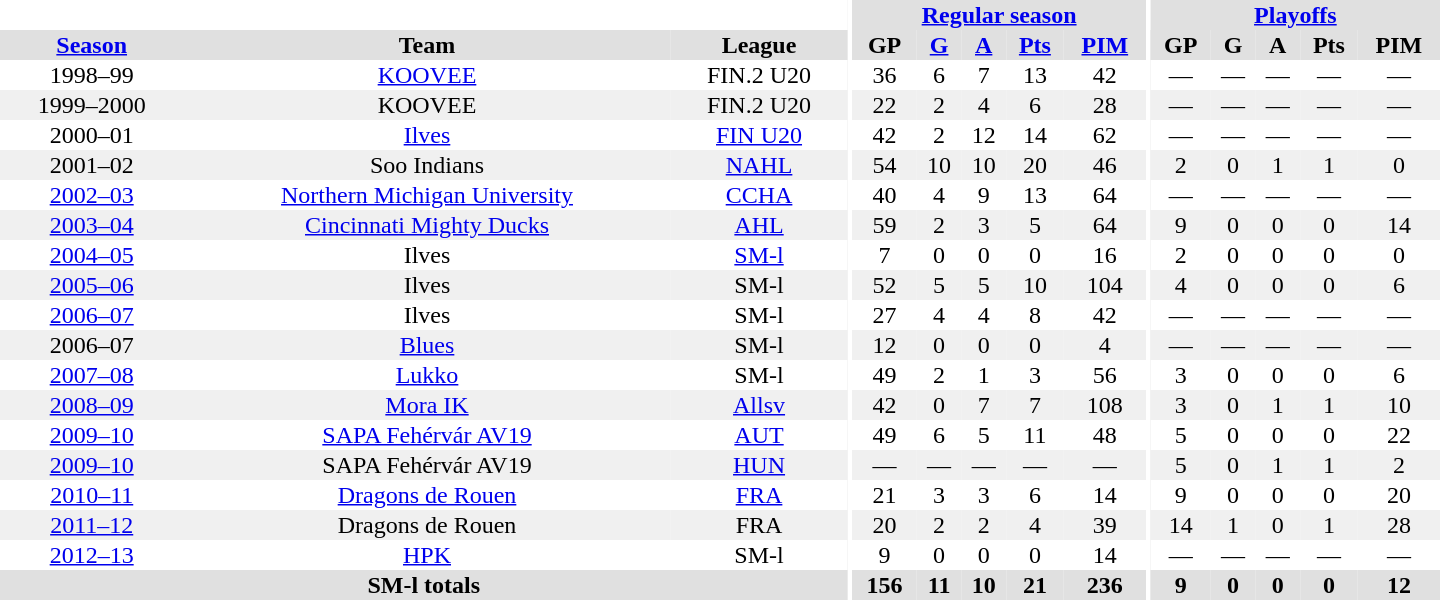<table border="0" cellpadding="1" cellspacing="0" style="text-align:center; width:60em">
<tr bgcolor="#e0e0e0">
<th colspan="3" bgcolor="#ffffff"></th>
<th rowspan="99" bgcolor="#ffffff"></th>
<th colspan="5"><a href='#'>Regular season</a></th>
<th rowspan="99" bgcolor="#ffffff"></th>
<th colspan="5"><a href='#'>Playoffs</a></th>
</tr>
<tr bgcolor="#e0e0e0">
<th><a href='#'>Season</a></th>
<th>Team</th>
<th>League</th>
<th>GP</th>
<th><a href='#'>G</a></th>
<th><a href='#'>A</a></th>
<th><a href='#'>Pts</a></th>
<th><a href='#'>PIM</a></th>
<th>GP</th>
<th>G</th>
<th>A</th>
<th>Pts</th>
<th>PIM</th>
</tr>
<tr>
<td>1998–99</td>
<td><a href='#'>KOOVEE</a></td>
<td>FIN.2 U20</td>
<td>36</td>
<td>6</td>
<td>7</td>
<td>13</td>
<td>42</td>
<td>—</td>
<td>—</td>
<td>—</td>
<td>—</td>
<td>—</td>
</tr>
<tr bgcolor="#f0f0f0">
<td>1999–2000</td>
<td>KOOVEE</td>
<td>FIN.2 U20</td>
<td>22</td>
<td>2</td>
<td>4</td>
<td>6</td>
<td>28</td>
<td>—</td>
<td>—</td>
<td>—</td>
<td>—</td>
<td>—</td>
</tr>
<tr>
<td>2000–01</td>
<td><a href='#'>Ilves</a></td>
<td><a href='#'>FIN U20</a></td>
<td>42</td>
<td>2</td>
<td>12</td>
<td>14</td>
<td>62</td>
<td>—</td>
<td>—</td>
<td>—</td>
<td>—</td>
<td>—</td>
</tr>
<tr bgcolor="#f0f0f0">
<td>2001–02</td>
<td>Soo Indians</td>
<td><a href='#'>NAHL</a></td>
<td>54</td>
<td>10</td>
<td>10</td>
<td>20</td>
<td>46</td>
<td>2</td>
<td>0</td>
<td>1</td>
<td>1</td>
<td>0</td>
</tr>
<tr>
<td><a href='#'>2002–03</a></td>
<td><a href='#'>Northern Michigan University</a></td>
<td><a href='#'>CCHA</a></td>
<td>40</td>
<td>4</td>
<td>9</td>
<td>13</td>
<td>64</td>
<td>—</td>
<td>—</td>
<td>—</td>
<td>—</td>
<td>—</td>
</tr>
<tr bgcolor="#f0f0f0">
<td><a href='#'>2003–04</a></td>
<td><a href='#'>Cincinnati Mighty Ducks</a></td>
<td><a href='#'>AHL</a></td>
<td>59</td>
<td>2</td>
<td>3</td>
<td>5</td>
<td>64</td>
<td>9</td>
<td>0</td>
<td>0</td>
<td>0</td>
<td>14</td>
</tr>
<tr>
<td><a href='#'>2004–05</a></td>
<td>Ilves</td>
<td><a href='#'>SM-l</a></td>
<td>7</td>
<td>0</td>
<td>0</td>
<td>0</td>
<td>16</td>
<td>2</td>
<td>0</td>
<td>0</td>
<td>0</td>
<td>0</td>
</tr>
<tr bgcolor="#f0f0f0">
<td><a href='#'>2005–06</a></td>
<td>Ilves</td>
<td>SM-l</td>
<td>52</td>
<td>5</td>
<td>5</td>
<td>10</td>
<td>104</td>
<td>4</td>
<td>0</td>
<td>0</td>
<td>0</td>
<td>6</td>
</tr>
<tr>
<td><a href='#'>2006–07</a></td>
<td>Ilves</td>
<td>SM-l</td>
<td>27</td>
<td>4</td>
<td>4</td>
<td>8</td>
<td>42</td>
<td>—</td>
<td>—</td>
<td>—</td>
<td>—</td>
<td>—</td>
</tr>
<tr bgcolor="#f0f0f0">
<td>2006–07</td>
<td><a href='#'>Blues</a></td>
<td>SM-l</td>
<td>12</td>
<td>0</td>
<td>0</td>
<td>0</td>
<td>4</td>
<td>—</td>
<td>—</td>
<td>—</td>
<td>—</td>
<td>—</td>
</tr>
<tr>
<td><a href='#'>2007–08</a></td>
<td><a href='#'>Lukko</a></td>
<td>SM-l</td>
<td>49</td>
<td>2</td>
<td>1</td>
<td>3</td>
<td>56</td>
<td>3</td>
<td>0</td>
<td>0</td>
<td>0</td>
<td>6</td>
</tr>
<tr bgcolor="#f0f0f0">
<td><a href='#'>2008–09</a></td>
<td><a href='#'>Mora IK</a></td>
<td><a href='#'>Allsv</a></td>
<td>42</td>
<td>0</td>
<td>7</td>
<td>7</td>
<td>108</td>
<td>3</td>
<td>0</td>
<td>1</td>
<td>1</td>
<td>10</td>
</tr>
<tr>
<td><a href='#'>2009–10</a></td>
<td><a href='#'>SAPA Fehérvár AV19</a></td>
<td><a href='#'>AUT</a></td>
<td>49</td>
<td>6</td>
<td>5</td>
<td>11</td>
<td>48</td>
<td>5</td>
<td>0</td>
<td>0</td>
<td>0</td>
<td>22</td>
</tr>
<tr bgcolor="#f0f0f0">
<td><a href='#'>2009–10</a></td>
<td>SAPA Fehérvár AV19</td>
<td><a href='#'>HUN</a></td>
<td>—</td>
<td>—</td>
<td>—</td>
<td>—</td>
<td>—</td>
<td>5</td>
<td>0</td>
<td>1</td>
<td>1</td>
<td>2</td>
</tr>
<tr>
<td><a href='#'>2010–11</a></td>
<td><a href='#'>Dragons de Rouen</a></td>
<td><a href='#'>FRA</a></td>
<td>21</td>
<td>3</td>
<td>3</td>
<td>6</td>
<td>14</td>
<td>9</td>
<td>0</td>
<td>0</td>
<td>0</td>
<td>20</td>
</tr>
<tr bgcolor="#f0f0f0">
<td><a href='#'>2011–12</a></td>
<td>Dragons de Rouen</td>
<td>FRA</td>
<td>20</td>
<td>2</td>
<td>2</td>
<td>4</td>
<td>39</td>
<td>14</td>
<td>1</td>
<td>0</td>
<td>1</td>
<td>28</td>
</tr>
<tr>
<td><a href='#'>2012–13</a></td>
<td><a href='#'>HPK</a></td>
<td>SM-l</td>
<td>9</td>
<td>0</td>
<td>0</td>
<td>0</td>
<td>14</td>
<td>—</td>
<td>—</td>
<td>—</td>
<td>—</td>
<td>—</td>
</tr>
<tr bgcolor="#e0e0e0">
<th colspan="3">SM-l totals</th>
<th>156</th>
<th>11</th>
<th>10</th>
<th>21</th>
<th>236</th>
<th>9</th>
<th>0</th>
<th>0</th>
<th>0</th>
<th>12</th>
</tr>
</table>
